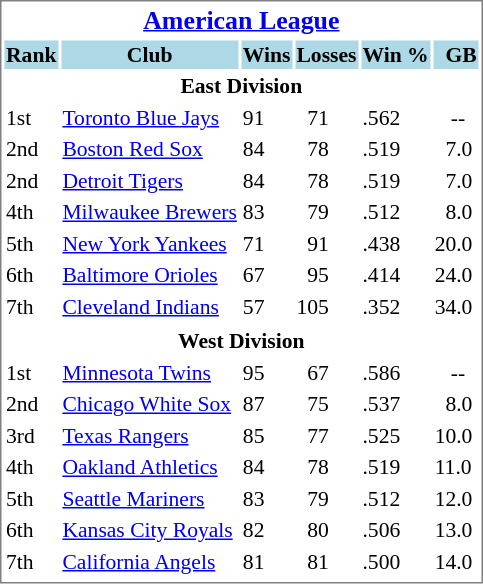<table cellpadding="1" style="width:auto;font-size: 90%; border: 1px solid gray;">
<tr align="center" style="font-size: larger;">
<th colspan=6><a href='#'>American League</a></th>
</tr>
<tr style="background:lightblue;">
<th>Rank</th>
<th>Club</th>
<th>Wins</th>
<th>Losses</th>
<th>Win %</th>
<th>  GB</th>
</tr>
<tr align="center" style="vertical-align: middle;">
<th colspan=6>East Division</th>
</tr>
<tr>
<td>1st</td>
<td><a href='#'>Toronto Blue Jays</a></td>
<td>91</td>
<td>  71</td>
<td>.562</td>
<td>     --</td>
</tr>
<tr>
<td>2nd</td>
<td><a href='#'>Boston Red Sox</a></td>
<td>84</td>
<td>  78</td>
<td>.519</td>
<td>  7.0</td>
</tr>
<tr>
<td>2nd</td>
<td><a href='#'>Detroit Tigers</a></td>
<td>84</td>
<td>  78</td>
<td>.519</td>
<td>  7.0</td>
</tr>
<tr>
<td>4th</td>
<td><a href='#'>Milwaukee Brewers</a></td>
<td>83</td>
<td>  79</td>
<td>.512</td>
<td>  8.0</td>
</tr>
<tr>
<td>5th</td>
<td><a href='#'>New York Yankees</a></td>
<td>71</td>
<td>  91</td>
<td>.438</td>
<td>20.0</td>
</tr>
<tr>
<td>6th</td>
<td><a href='#'>Baltimore Orioles</a></td>
<td>67</td>
<td>  95</td>
<td>.414</td>
<td>24.0</td>
</tr>
<tr>
<td>7th</td>
<td><a href='#'>Cleveland Indians</a></td>
<td>57</td>
<td>105</td>
<td>.352</td>
<td>34.0</td>
</tr>
<tr>
</tr>
<tr align="center" style="vertical-align: middle;">
<th colspan=6>West Division</th>
</tr>
<tr>
<td>1st</td>
<td><a href='#'>Minnesota Twins</a></td>
<td>95</td>
<td>  67</td>
<td>.586</td>
<td>     --</td>
</tr>
<tr>
<td>2nd</td>
<td><a href='#'>Chicago White Sox</a></td>
<td>87</td>
<td>  75</td>
<td>.537</td>
<td>  8.0</td>
</tr>
<tr>
<td>3rd</td>
<td><a href='#'>Texas Rangers</a></td>
<td>85</td>
<td>  77</td>
<td>.525</td>
<td>10.0</td>
</tr>
<tr>
<td>4th</td>
<td><a href='#'>Oakland Athletics</a></td>
<td>84</td>
<td>  78</td>
<td>.519</td>
<td>11.0</td>
</tr>
<tr>
<td>5th</td>
<td><a href='#'>Seattle Mariners</a></td>
<td>83</td>
<td>  79</td>
<td>.512</td>
<td>12.0</td>
</tr>
<tr>
<td>6th</td>
<td><a href='#'>Kansas City Royals</a></td>
<td>82</td>
<td>  80</td>
<td>.506</td>
<td>13.0</td>
</tr>
<tr>
<td>7th</td>
<td><a href='#'>California Angels</a></td>
<td>81</td>
<td>  81</td>
<td>.500</td>
<td>14.0</td>
</tr>
<tr>
</tr>
</table>
